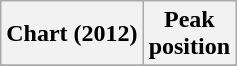<table class="wikitable sortable plainrowheaders" style="text-align:center">
<tr>
<th scope="col">Chart (2012)</th>
<th scope="col">Peak<br> position</th>
</tr>
<tr>
</tr>
</table>
